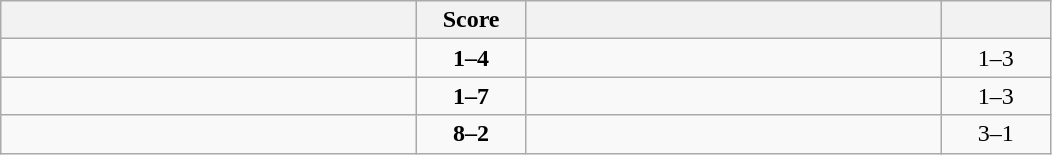<table class="wikitable" style="text-align: center; ">
<tr>
<th align="right" width="270"></th>
<th width="65">Score</th>
<th align="left" width="270"></th>
<th width="65"></th>
</tr>
<tr>
<td align="left"></td>
<td><strong>1–4</strong></td>
<td align="left"><strong></strong></td>
<td>1–3 <strong></strong></td>
</tr>
<tr>
<td align="left"></td>
<td><strong>1–7</strong></td>
<td align="left"><strong></strong></td>
<td>1–3 <strong></strong></td>
</tr>
<tr>
<td align="left"><strong></strong></td>
<td><strong>8–2</strong></td>
<td align="left"></td>
<td>3–1 <strong></strong></td>
</tr>
</table>
